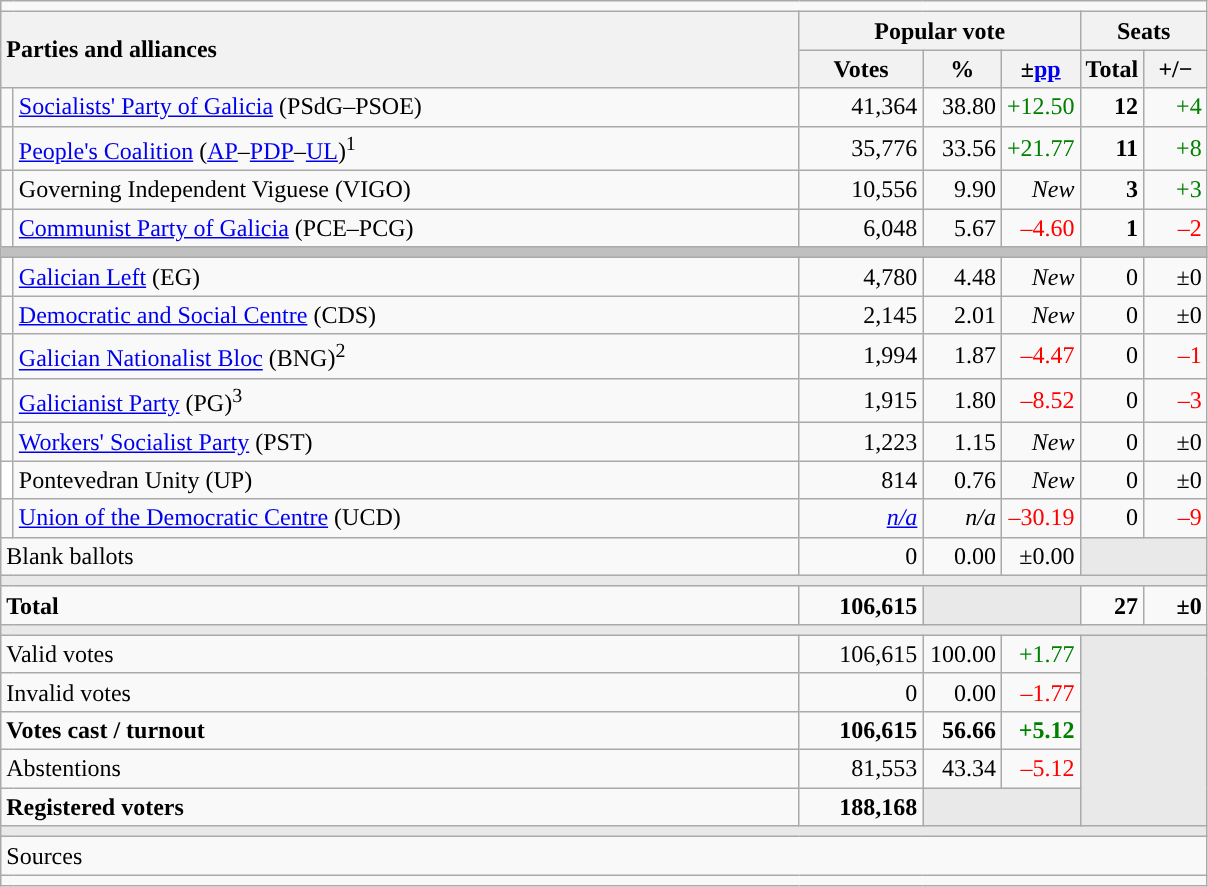<table class="wikitable" style="text-align:right;">
<tr>
<td colspan="7"></td>
</tr>
<tr>
<th style="text-align:left;" rowspan="2" colspan="2" width="525">Parties and alliances</th>
<th colspan="3">Popular vote</th>
<th colspan="2">Seats</th>
</tr>
<tr>
<th width="75">Votes</th>
<th width="45">%</th>
<th width="45">±<a href='#'>pp</a></th>
<th width="35">Total</th>
<th width="35">+/−</th>
</tr>
<tr>
<td width="1" style="color:inherit;background:"></td>
<td align="left"><a href='#'>Socialists' Party of Galicia</a> (PSdG–PSOE)</td>
<td>41,364</td>
<td>38.80</td>
<td style="color:green;">+12.50</td>
<td><strong>12</strong></td>
<td style="color:green;">+4</td>
</tr>
<tr>
<td style="color:inherit;background:"></td>
<td align="left"><a href='#'>People's Coalition</a> (<a href='#'>AP</a>–<a href='#'>PDP</a>–<a href='#'>UL</a>)<sup>1</sup></td>
<td>35,776</td>
<td>33.56</td>
<td style="color:green;">+21.77</td>
<td><strong>11</strong></td>
<td style="color:green;">+8</td>
</tr>
<tr>
<td style="color:inherit;background:"></td>
<td align="left">Governing Independent Viguese (VIGO)</td>
<td>10,556</td>
<td>9.90</td>
<td><em>New</em></td>
<td><strong>3</strong></td>
<td style="color:green;">+3</td>
</tr>
<tr>
<td style="color:inherit;background:"></td>
<td align="left"><a href='#'>Communist Party of Galicia</a> (PCE–PCG)</td>
<td>6,048</td>
<td>5.67</td>
<td style="color:red;">–4.60</td>
<td><strong>1</strong></td>
<td style="color:red;">–2</td>
</tr>
<tr>
<td colspan="7" bgcolor="#C0C0C0"></td>
</tr>
<tr>
<td style="color:inherit;background:"></td>
<td align="left"><a href='#'>Galician Left</a> (EG)</td>
<td>4,780</td>
<td>4.48</td>
<td><em>New</em></td>
<td>0</td>
<td>±0</td>
</tr>
<tr>
<td style="color:inherit;background:"></td>
<td align="left"><a href='#'>Democratic and Social Centre</a> (CDS)</td>
<td>2,145</td>
<td>2.01</td>
<td><em>New</em></td>
<td>0</td>
<td>±0</td>
</tr>
<tr>
<td style="color:inherit;background:"></td>
<td align="left"><a href='#'>Galician Nationalist Bloc</a> (BNG)<sup>2</sup></td>
<td>1,994</td>
<td>1.87</td>
<td style="color:red;">–4.47</td>
<td>0</td>
<td style="color:red;">–1</td>
</tr>
<tr>
<td style="color:inherit;background:"></td>
<td align="left"><a href='#'>Galicianist Party</a> (PG)<sup>3</sup></td>
<td>1,915</td>
<td>1.80</td>
<td style="color:red;">–8.52</td>
<td>0</td>
<td style="color:red;">–3</td>
</tr>
<tr>
<td style="color:inherit;background:"></td>
<td align="left"><a href='#'>Workers' Socialist Party</a> (PST)</td>
<td>1,223</td>
<td>1.15</td>
<td><em>New</em></td>
<td>0</td>
<td>±0</td>
</tr>
<tr>
<td bgcolor="white"></td>
<td align="left">Pontevedran Unity (UP)</td>
<td>814</td>
<td>0.76</td>
<td><em>New</em></td>
<td>0</td>
<td>±0</td>
</tr>
<tr>
<td style="color:inherit;background:"></td>
<td align="left"><a href='#'>Union of the Democratic Centre</a> (UCD)</td>
<td><em><a href='#'>n/a</a></em></td>
<td><em>n/a</em></td>
<td style="color:red;">–30.19</td>
<td>0</td>
<td style="color:red;">–9</td>
</tr>
<tr>
<td align="left" colspan="2">Blank ballots</td>
<td>0</td>
<td>0.00</td>
<td>±0.00</td>
<td bgcolor="#E9E9E9" colspan="2"></td>
</tr>
<tr>
<td colspan="7" bgcolor="#E9E9E9"></td>
</tr>
<tr style="font-weight:bold;">
<td align="left" colspan="2">Total</td>
<td>106,615</td>
<td bgcolor="#E9E9E9" colspan="2"></td>
<td>27</td>
<td>±0</td>
</tr>
<tr>
<td colspan="7" bgcolor="#E9E9E9"></td>
</tr>
<tr>
<td align="left" colspan="2">Valid votes</td>
<td>106,615</td>
<td>100.00</td>
<td style="color:green;">+1.77</td>
<td bgcolor="#E9E9E9" colspan="2" rowspan="5"></td>
</tr>
<tr>
<td align="left" colspan="2">Invalid votes</td>
<td>0</td>
<td>0.00</td>
<td style="color:red;">–1.77</td>
</tr>
<tr style="font-weight:bold;">
<td align="left" colspan="2">Votes cast / turnout</td>
<td>106,615</td>
<td>56.66</td>
<td style="color:green;">+5.12</td>
</tr>
<tr>
<td align="left" colspan="2">Abstentions</td>
<td>81,553</td>
<td>43.34</td>
<td style="color:red;">–5.12</td>
</tr>
<tr style="font-weight:bold;">
<td align="left" colspan="2">Registered voters</td>
<td>188,168</td>
<td bgcolor="#E9E9E9" colspan="2"></td>
</tr>
<tr>
<td colspan="7" bgcolor="#E9E9E9"></td>
</tr>
<tr>
<td align="left" colspan="7">Sources</td>
</tr>
<tr>
<td colspan="7" style="text-align:left; max-width:790px;"></td>
</tr>
</table>
